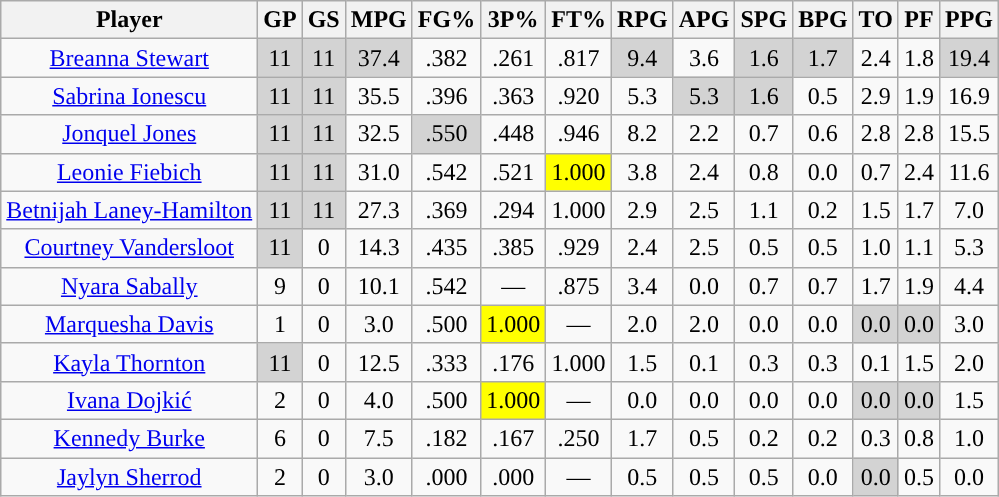<table class="wikitable sortable" style="text-align:center;">
<tr>
<th>Player</th>
<th>GP</th>
<th>GS</th>
<th>MPG</th>
<th>FG%</th>
<th>3P%</th>
<th>FT%</th>
<th>RPG</th>
<th>APG</th>
<th>SPG</th>
<th>BPG</th>
<th>TO</th>
<th>PF</th>
<th>PPG</th>
</tr>
<tr>
<td><a href='#'>Breanna Stewart</a></td>
<td style="background:#D3D3D3;">11</td>
<td style="background:#D3D3D3;">11</td>
<td style="background:#D3D3D3;">37.4</td>
<td>.382</td>
<td>.261</td>
<td>.817</td>
<td style="background:#D3D3D3;">9.4</td>
<td>3.6</td>
<td style="background:#D3D3D3;">1.6</td>
<td style="background:#D3D3D3;">1.7</td>
<td>2.4</td>
<td>1.8</td>
<td style="background:#D3D3D3;">19.4</td>
</tr>
<tr>
<td><a href='#'>Sabrina Ionescu</a></td>
<td style="background:#D3D3D3;">11</td>
<td style="background:#D3D3D3;">11</td>
<td>35.5</td>
<td>.396</td>
<td>.363</td>
<td>.920</td>
<td>5.3</td>
<td style="background:#D3D3D3;">5.3</td>
<td style="background:#D3D3D3;">1.6</td>
<td>0.5</td>
<td>2.9</td>
<td>1.9</td>
<td>16.9</td>
</tr>
<tr>
<td><a href='#'>Jonquel Jones</a></td>
<td style="background:#D3D3D3;">11</td>
<td style="background:#D3D3D3;">11</td>
<td>32.5</td>
<td style="background:#D3D3D3;">.550</td>
<td>.448</td>
<td>.946</td>
<td>8.2</td>
<td>2.2</td>
<td>0.7</td>
<td>0.6</td>
<td>2.8</td>
<td>2.8</td>
<td>15.5</td>
</tr>
<tr>
<td><a href='#'>Leonie Fiebich</a></td>
<td style="background:#D3D3D3;">11</td>
<td style="background:#D3D3D3;">11</td>
<td>31.0</td>
<td>.542</td>
<td>.521</td>
<td style="background:yellow;">1.000</td>
<td>3.8</td>
<td>2.4</td>
<td>0.8</td>
<td>0.0</td>
<td>0.7</td>
<td>2.4</td>
<td>11.6</td>
</tr>
<tr>
<td><a href='#'>Betnijah Laney-Hamilton</a></td>
<td style="background:#D3D3D3;">11</td>
<td style="background:#D3D3D3;">11</td>
<td>27.3</td>
<td>.369</td>
<td>.294</td>
<td>1.000</td>
<td>2.9</td>
<td>2.5</td>
<td>1.1</td>
<td>0.2</td>
<td>1.5</td>
<td>1.7</td>
<td>7.0</td>
</tr>
<tr>
<td><a href='#'>Courtney Vandersloot</a></td>
<td style="background:#D3D3D3;">11</td>
<td>0</td>
<td>14.3</td>
<td>.435</td>
<td>.385</td>
<td>.929</td>
<td>2.4</td>
<td>2.5</td>
<td>0.5</td>
<td>0.5</td>
<td>1.0</td>
<td>1.1</td>
<td>5.3</td>
</tr>
<tr>
<td><a href='#'>Nyara Sabally</a></td>
<td>9</td>
<td>0</td>
<td>10.1</td>
<td>.542</td>
<td>—</td>
<td>.875</td>
<td>3.4</td>
<td>0.0</td>
<td>0.7</td>
<td>0.7</td>
<td>1.7</td>
<td>1.9</td>
<td>4.4</td>
</tr>
<tr>
<td><a href='#'>Marquesha Davis</a></td>
<td>1</td>
<td>0</td>
<td>3.0</td>
<td>.500</td>
<td style="background:yellow;">1.000</td>
<td>—</td>
<td>2.0</td>
<td>2.0</td>
<td>0.0</td>
<td>0.0</td>
<td style="background:#D3D3D3;">0.0</td>
<td style="background:#D3D3D3;">0.0</td>
<td>3.0</td>
</tr>
<tr>
<td><a href='#'>Kayla Thornton</a></td>
<td style="background:#D3D3D3;">11</td>
<td>0</td>
<td>12.5</td>
<td>.333</td>
<td>.176</td>
<td>1.000</td>
<td>1.5</td>
<td>0.1</td>
<td>0.3</td>
<td>0.3</td>
<td>0.1</td>
<td>1.5</td>
<td>2.0</td>
</tr>
<tr>
<td><a href='#'>Ivana Dojkić</a></td>
<td>2</td>
<td>0</td>
<td>4.0</td>
<td>.500</td>
<td style="background:yellow;">1.000</td>
<td>—</td>
<td>0.0</td>
<td>0.0</td>
<td>0.0</td>
<td>0.0</td>
<td style="background:#D3D3D3;">0.0</td>
<td style="background:#D3D3D3;">0.0</td>
<td>1.5</td>
</tr>
<tr>
<td><a href='#'>Kennedy Burke</a></td>
<td>6</td>
<td>0</td>
<td>7.5</td>
<td>.182</td>
<td>.167</td>
<td>.250</td>
<td>1.7</td>
<td>0.5</td>
<td>0.2</td>
<td>0.2</td>
<td>0.3</td>
<td>0.8</td>
<td>1.0</td>
</tr>
<tr>
<td><a href='#'>Jaylyn Sherrod</a></td>
<td>2</td>
<td>0</td>
<td>3.0</td>
<td>.000</td>
<td>.000</td>
<td>—</td>
<td>0.5</td>
<td>0.5</td>
<td>0.5</td>
<td>0.0</td>
<td style="background:#D3D3D3;">0.0</td>
<td>0.5</td>
<td>0.0</td>
</tr>
</table>
